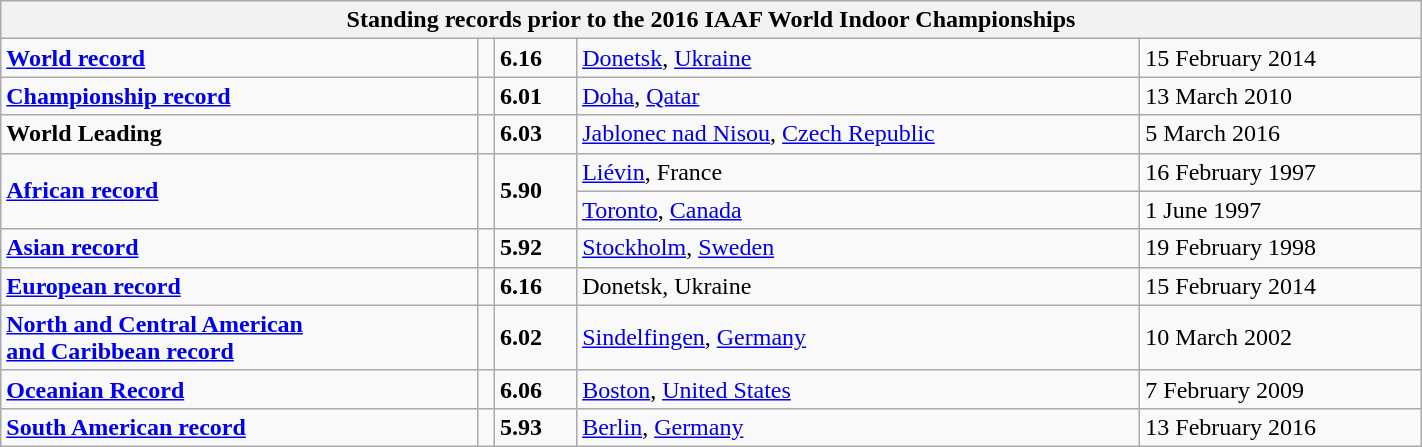<table class="wikitable" width=75%>
<tr>
<th colspan="5">Standing records prior to the 2016 IAAF World Indoor Championships</th>
</tr>
<tr>
<td><strong><a href='#'>World record</a></strong></td>
<td></td>
<td><strong>6.16</strong></td>
<td><a href='#'>Donetsk</a>, <a href='#'>Ukraine</a></td>
<td>15 February 2014</td>
</tr>
<tr>
<td><strong><a href='#'>Championship record</a></strong></td>
<td></td>
<td><strong>6.01</strong></td>
<td><a href='#'>Doha</a>, <a href='#'>Qatar</a></td>
<td>13 March 2010</td>
</tr>
<tr>
<td><strong>World Leading</strong></td>
<td></td>
<td><strong>6.03</strong></td>
<td><a href='#'>Jablonec nad Nisou</a>, <a href='#'>Czech Republic</a></td>
<td>5 March 2016</td>
</tr>
<tr>
<td rowspan=2><strong><a href='#'>African record</a></strong></td>
<td rowspan=2></td>
<td rowspan=2><strong>5.90</strong></td>
<td><a href='#'>Liévin</a>, France</td>
<td>16 February 1997</td>
</tr>
<tr>
<td><a href='#'>Toronto</a>, <a href='#'>Canada</a></td>
<td>1 June 1997</td>
</tr>
<tr>
<td><strong><a href='#'>Asian record</a></strong></td>
<td></td>
<td><strong>5.92</strong></td>
<td><a href='#'>Stockholm</a>, <a href='#'>Sweden</a></td>
<td>19 February 1998</td>
</tr>
<tr>
<td><strong><a href='#'>European record</a></strong></td>
<td></td>
<td><strong>6.16</strong></td>
<td>Donetsk, Ukraine</td>
<td>15 February 2014</td>
</tr>
<tr>
<td><strong><a href='#'>North and Central American <br>and Caribbean record</a></strong></td>
<td></td>
<td><strong>6.02</strong></td>
<td><a href='#'>Sindelfingen</a>, <a href='#'>Germany</a></td>
<td>10 March 2002</td>
</tr>
<tr>
<td><strong><a href='#'>Oceanian Record</a></strong></td>
<td></td>
<td><strong>6.06</strong></td>
<td><a href='#'>Boston</a>, <a href='#'>United States</a></td>
<td>7 February 2009</td>
</tr>
<tr>
<td><strong><a href='#'>South American record</a></strong></td>
<td></td>
<td><strong>5.93</strong></td>
<td><a href='#'>Berlin</a>, <a href='#'>Germany</a></td>
<td>13 February 2016</td>
</tr>
</table>
